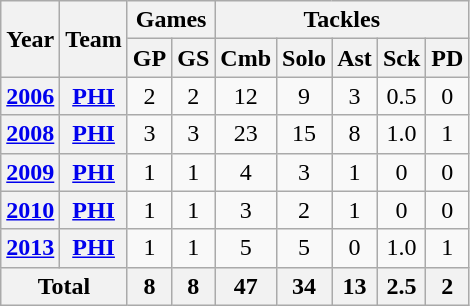<table class=wikitable style="text-align:center;">
<tr>
<th rowspan="2">Year</th>
<th rowspan="2">Team</th>
<th colspan="2">Games</th>
<th colspan="5">Tackles</th>
</tr>
<tr>
<th>GP</th>
<th>GS</th>
<th>Cmb</th>
<th>Solo</th>
<th>Ast</th>
<th>Sck</th>
<th>PD</th>
</tr>
<tr>
<th><a href='#'>2006</a></th>
<th><a href='#'>PHI</a></th>
<td>2</td>
<td>2</td>
<td>12</td>
<td>9</td>
<td>3</td>
<td>0.5</td>
<td>0</td>
</tr>
<tr>
<th><a href='#'>2008</a></th>
<th><a href='#'>PHI</a></th>
<td>3</td>
<td>3</td>
<td>23</td>
<td>15</td>
<td>8</td>
<td>1.0</td>
<td>1</td>
</tr>
<tr>
<th><a href='#'>2009</a></th>
<th><a href='#'>PHI</a></th>
<td>1</td>
<td>1</td>
<td>4</td>
<td>3</td>
<td>1</td>
<td>0</td>
<td>0</td>
</tr>
<tr>
<th><a href='#'>2010</a></th>
<th><a href='#'>PHI</a></th>
<td>1</td>
<td>1</td>
<td>3</td>
<td>2</td>
<td>1</td>
<td>0</td>
<td>0</td>
</tr>
<tr>
<th><a href='#'>2013</a></th>
<th><a href='#'>PHI</a></th>
<td>1</td>
<td>1</td>
<td>5</td>
<td>5</td>
<td>0</td>
<td>1.0</td>
<td>1</td>
</tr>
<tr>
<th colspan="2">Total</th>
<th>8</th>
<th>8</th>
<th>47</th>
<th>34</th>
<th>13</th>
<th>2.5</th>
<th>2</th>
</tr>
</table>
